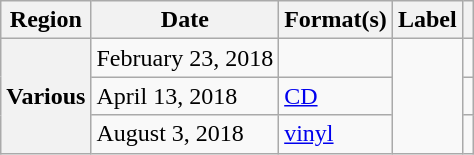<table class="wikitable plainrowheaders">
<tr>
<th scope="col">Region</th>
<th scope="col">Date</th>
<th scope="col">Format(s)</th>
<th scope="col">Label</th>
<th scope="col"></th>
</tr>
<tr>
<th scope="row" rowspan="3">Various</th>
<td>February 23, 2018</td>
<td></td>
<td rowspan="3"></td>
<td align="center"></td>
</tr>
<tr>
<td>April 13, 2018</td>
<td><a href='#'>CD</a></td>
<td align="center"></td>
</tr>
<tr>
<td>August 3, 2018</td>
<td><a href='#'>vinyl</a></td>
<td align="center"></td>
</tr>
</table>
